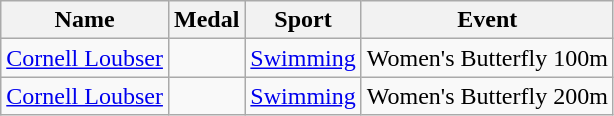<table class="wikitable sortable">
<tr>
<th>Name</th>
<th>Medal</th>
<th>Sport</th>
<th>Event</th>
</tr>
<tr>
<td><a href='#'>Cornell Loubser</a></td>
<td></td>
<td><a href='#'>Swimming</a></td>
<td>Women's Butterfly 100m</td>
</tr>
<tr>
<td><a href='#'>Cornell Loubser</a></td>
<td></td>
<td><a href='#'>Swimming</a></td>
<td>Women's Butterfly 200m</td>
</tr>
</table>
